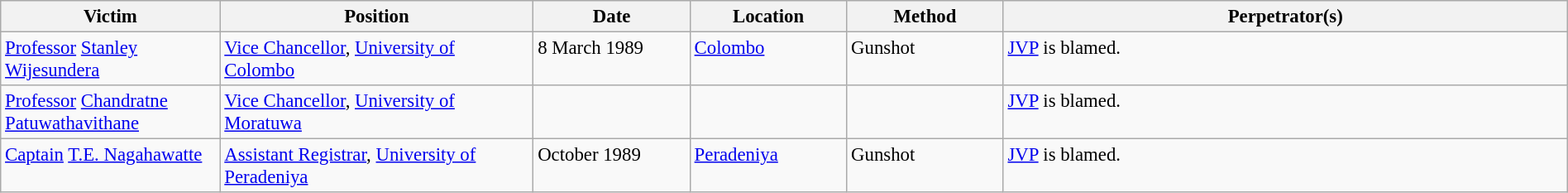<table class="wikitable" style="font-size:95%;width:100%;">
<tr>
<th width="14%">Victim</th>
<th width="20%">Position</th>
<th width="10%">Date</th>
<th width="10%">Location</th>
<th width="10%">Method</th>
<th width="36%">Perpetrator(s)</th>
</tr>
<tr valign=top>
<td><a href='#'>Professor</a> <a href='#'>Stanley Wijesundera</a></td>
<td><a href='#'>Vice Chancellor</a>, <a href='#'>University of Colombo</a></td>
<td>8 March 1989</td>
<td><a href='#'>Colombo</a></td>
<td>Gunshot</td>
<td><a href='#'>JVP</a> is blamed.</td>
</tr>
<tr valign=top>
<td><a href='#'>Professor</a> <a href='#'>Chandratne Patuwathavithane</a></td>
<td><a href='#'>Vice Chancellor</a>, <a href='#'>University of Moratuwa</a></td>
<td></td>
<td></td>
<td></td>
<td><a href='#'>JVP</a> is blamed.</td>
</tr>
<tr valign=top>
<td><a href='#'>Captain</a> <a href='#'>T.E. Nagahawatte</a></td>
<td><a href='#'>Assistant Registrar</a>, <a href='#'>University of Peradeniya</a></td>
<td>October 1989</td>
<td><a href='#'>Peradeniya</a></td>
<td>Gunshot</td>
<td><a href='#'>JVP</a> is blamed.</td>
</tr>
</table>
